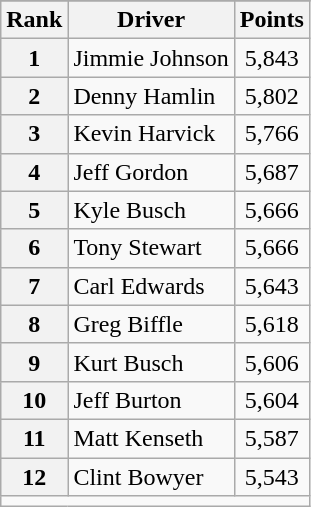<table class="wikitable">
<tr>
</tr>
<tr>
<th scope="col">Rank</th>
<th scope="col">Driver</th>
<th scope="col">Points</th>
</tr>
<tr>
<th scope="row">1</th>
<td>Jimmie Johnson</td>
<td style="text-align:center;">5,843</td>
</tr>
<tr>
<th scope="row">2</th>
<td>Denny Hamlin</td>
<td style="text-align:center;">5,802</td>
</tr>
<tr>
<th scope="row">3</th>
<td>Kevin Harvick</td>
<td style="text-align:center;">5,766</td>
</tr>
<tr>
<th scope="row">4</th>
<td>Jeff Gordon</td>
<td style="text-align:center;">5,687</td>
</tr>
<tr>
<th scope="row">5</th>
<td>Kyle Busch</td>
<td style="text-align:center;">5,666</td>
</tr>
<tr>
<th scope="row">6</th>
<td>Tony Stewart</td>
<td style="text-align:center;">5,666</td>
</tr>
<tr>
<th scope="row">7</th>
<td>Carl Edwards</td>
<td style="text-align:center;">5,643</td>
</tr>
<tr>
<th scope="row">8</th>
<td>Greg Biffle</td>
<td style="text-align:center;">5,618</td>
</tr>
<tr>
<th scope="row">9</th>
<td>Kurt Busch</td>
<td style="text-align:center;">5,606</td>
</tr>
<tr>
<th scope="row">10</th>
<td>Jeff Burton</td>
<td style="text-align:center;">5,604</td>
</tr>
<tr>
<th scope="row">11</th>
<td>Matt Kenseth</td>
<td style="text-align:center;">5,587</td>
</tr>
<tr>
<th scope="row">12</th>
<td>Clint Bowyer</td>
<td style="text-align:center;">5,543</td>
</tr>
<tr class="sortbottom">
<td colspan="9"></td>
</tr>
</table>
